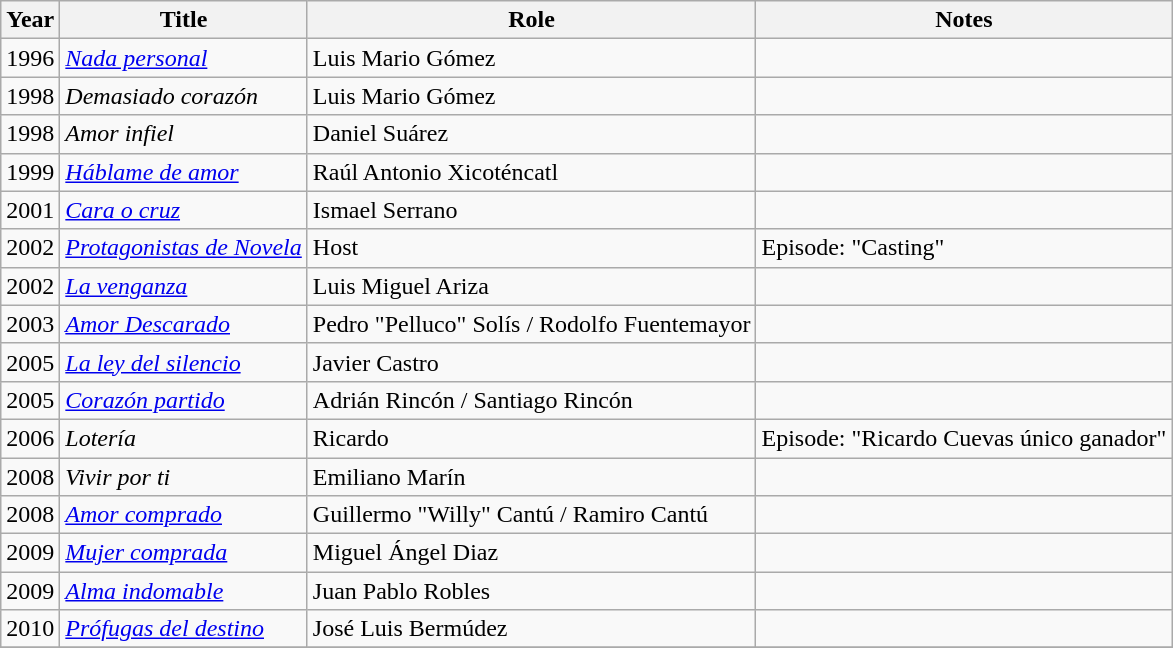<table class="wikitable sortable">
<tr>
<th>Year</th>
<th>Title</th>
<th>Role</th>
<th>Notes</th>
</tr>
<tr>
<td>1996</td>
<td><em><a href='#'>Nada personal</a></em></td>
<td>Luis Mario Gómez</td>
<td></td>
</tr>
<tr>
<td>1998</td>
<td><em>Demasiado corazón</em></td>
<td>Luis Mario Gómez</td>
<td></td>
</tr>
<tr>
<td>1998</td>
<td><em>Amor infiel</em></td>
<td>Daniel Suárez</td>
<td></td>
</tr>
<tr>
<td>1999</td>
<td><em><a href='#'>Háblame de amor</a></em></td>
<td>Raúl Antonio Xicoténcatl</td>
<td></td>
</tr>
<tr>
<td>2001</td>
<td><em><a href='#'>Cara o cruz</a></em></td>
<td>Ismael Serrano</td>
<td></td>
</tr>
<tr>
<td>2002</td>
<td><em><a href='#'>Protagonistas de Novela</a></em></td>
<td>Host</td>
<td>Episode: "Casting"</td>
</tr>
<tr>
<td>2002</td>
<td><em><a href='#'>La venganza</a></em></td>
<td>Luis Miguel Ariza</td>
<td></td>
</tr>
<tr>
<td>2003</td>
<td><em><a href='#'>Amor Descarado</a></em></td>
<td>Pedro "Pelluco" Solís / Rodolfo Fuentemayor</td>
<td></td>
</tr>
<tr>
<td>2005</td>
<td><em><a href='#'>La ley del silencio</a></em></td>
<td>Javier Castro</td>
<td></td>
</tr>
<tr>
<td>2005</td>
<td><em><a href='#'>Corazón partido</a></em></td>
<td>Adrián Rincón / Santiago Rincón</td>
<td></td>
</tr>
<tr>
<td>2006</td>
<td><em>Lotería</em></td>
<td>Ricardo</td>
<td>Episode: "Ricardo Cuevas único ganador"</td>
</tr>
<tr>
<td>2008</td>
<td><em>Vivir por ti</em></td>
<td>Emiliano Marín</td>
<td></td>
</tr>
<tr>
<td>2008</td>
<td><em><a href='#'>Amor comprado</a></em></td>
<td>Guillermo "Willy" Cantú / Ramiro Cantú</td>
<td></td>
</tr>
<tr>
<td>2009</td>
<td><em><a href='#'>Mujer comprada</a></em></td>
<td>Miguel Ángel Diaz</td>
<td></td>
</tr>
<tr>
<td>2009</td>
<td><em><a href='#'>Alma indomable</a></em></td>
<td>Juan Pablo Robles</td>
<td></td>
</tr>
<tr>
<td>2010</td>
<td><em><a href='#'>Prófugas del destino</a></em></td>
<td>José Luis Bermúdez</td>
<td></td>
</tr>
<tr>
</tr>
</table>
